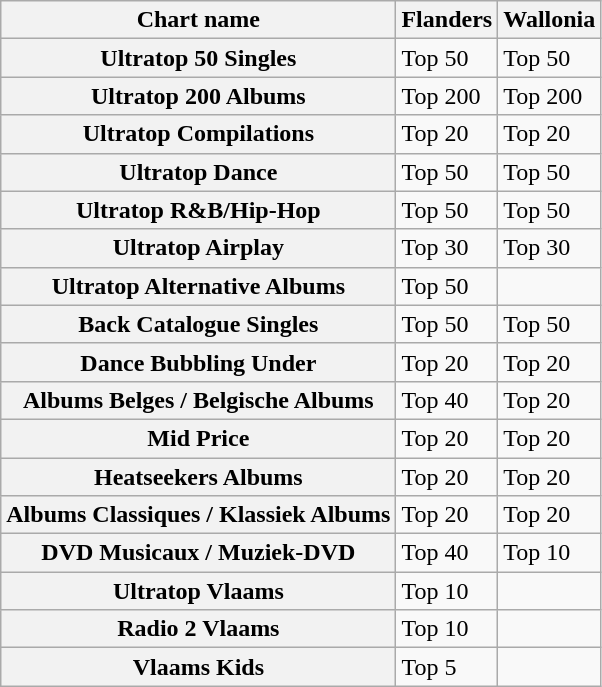<table class="wikitable sortable">
<tr>
<th scope="col">Chart name</th>
<th scope="col">Flanders</th>
<th scope="col">Wallonia</th>
</tr>
<tr>
<th scope="row">Ultratop 50 Singles</th>
<td>Top 50</td>
<td>Top 50</td>
</tr>
<tr>
<th scope="row">Ultratop 200 Albums</th>
<td>Top 200</td>
<td>Top 200</td>
</tr>
<tr>
<th scope="row">Ultratop Compilations</th>
<td>Top 20</td>
<td>Top 20</td>
</tr>
<tr>
<th scope="row">Ultratop Dance</th>
<td>Top 50</td>
<td>Top 50</td>
</tr>
<tr>
<th scope="row">Ultratop R&B/Hip-Hop</th>
<td>Top 50</td>
<td>Top 50</td>
</tr>
<tr>
<th scope="row">Ultratop Airplay</th>
<td>Top 30</td>
<td>Top 30</td>
</tr>
<tr>
<th scope="row">Ultratop Alternative Albums</th>
<td>Top 50</td>
<td></td>
</tr>
<tr>
<th scope="row">Back Catalogue Singles</th>
<td>Top 50</td>
<td>Top 50</td>
</tr>
<tr>
<th scope="row">Dance Bubbling Under</th>
<td>Top 20</td>
<td>Top 20</td>
</tr>
<tr>
<th scope="row">Albums Belges / Belgische Albums</th>
<td>Top 40</td>
<td>Top 20</td>
</tr>
<tr>
<th scope="row">Mid Price</th>
<td>Top 20</td>
<td>Top 20</td>
</tr>
<tr>
<th scope="row">Heatseekers Albums</th>
<td>Top 20</td>
<td>Top 20</td>
</tr>
<tr>
<th scope="row">Albums Classiques / Klassiek Albums</th>
<td>Top 20</td>
<td>Top 20</td>
</tr>
<tr>
<th scope="row">DVD Musicaux / Muziek-DVD</th>
<td>Top 40</td>
<td>Top 10</td>
</tr>
<tr>
<th scope="row">Ultratop Vlaams</th>
<td>Top 10</td>
<td></td>
</tr>
<tr>
<th scope="row">Radio 2 Vlaams</th>
<td>Top 10</td>
<td></td>
</tr>
<tr>
<th scope="row">Vlaams Kids</th>
<td>Top 5</td>
<td></td>
</tr>
</table>
